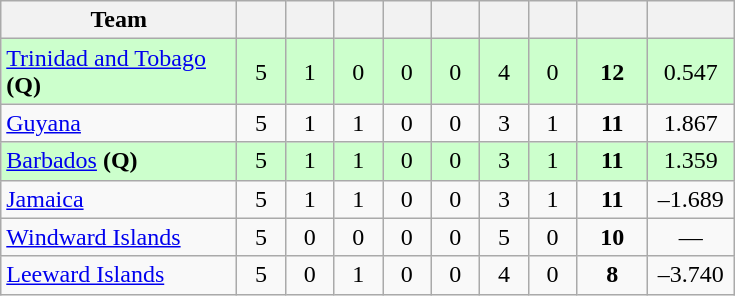<table class="wikitable" style="text-align:center">
<tr>
<th width="150">Team</th>
<th width="25"></th>
<th width="25"></th>
<th width="25"></th>
<th width="25"></th>
<th width="25"></th>
<th width="25"></th>
<th width="25"></th>
<th width="40"></th>
<th width="50"></th>
</tr>
<tr style="background:#cfc">
<td style="text-align:left"><a href='#'>Trinidad and Tobago</a> <strong>(Q)</strong></td>
<td>5</td>
<td>1</td>
<td>0</td>
<td>0</td>
<td>0</td>
<td>4</td>
<td>0</td>
<td><strong>12</strong></td>
<td>0.547</td>
</tr>
<tr>
<td style="text-align:left"><a href='#'>Guyana</a></td>
<td>5</td>
<td>1</td>
<td>1</td>
<td>0</td>
<td>0</td>
<td>3</td>
<td>1</td>
<td><strong>11</strong></td>
<td>1.867</td>
</tr>
<tr style="background:#cfc">
<td style="text-align:left"><a href='#'>Barbados</a> <strong>(Q)</strong></td>
<td>5</td>
<td>1</td>
<td>1</td>
<td>0</td>
<td>0</td>
<td>3</td>
<td>1</td>
<td><strong>11</strong></td>
<td>1.359</td>
</tr>
<tr>
<td style="text-align:left"><a href='#'>Jamaica</a></td>
<td>5</td>
<td>1</td>
<td>1</td>
<td>0</td>
<td>0</td>
<td>3</td>
<td>1</td>
<td><strong>11</strong></td>
<td>–1.689</td>
</tr>
<tr>
<td style="text-align:left"><a href='#'>Windward Islands</a></td>
<td>5</td>
<td>0</td>
<td>0</td>
<td>0</td>
<td>0</td>
<td>5</td>
<td>0</td>
<td><strong>10</strong></td>
<td>—</td>
</tr>
<tr>
<td style="text-align:left"><a href='#'>Leeward Islands</a></td>
<td>5</td>
<td>0</td>
<td>1</td>
<td>0</td>
<td>0</td>
<td>4</td>
<td>0</td>
<td><strong>8</strong></td>
<td>–3.740</td>
</tr>
</table>
